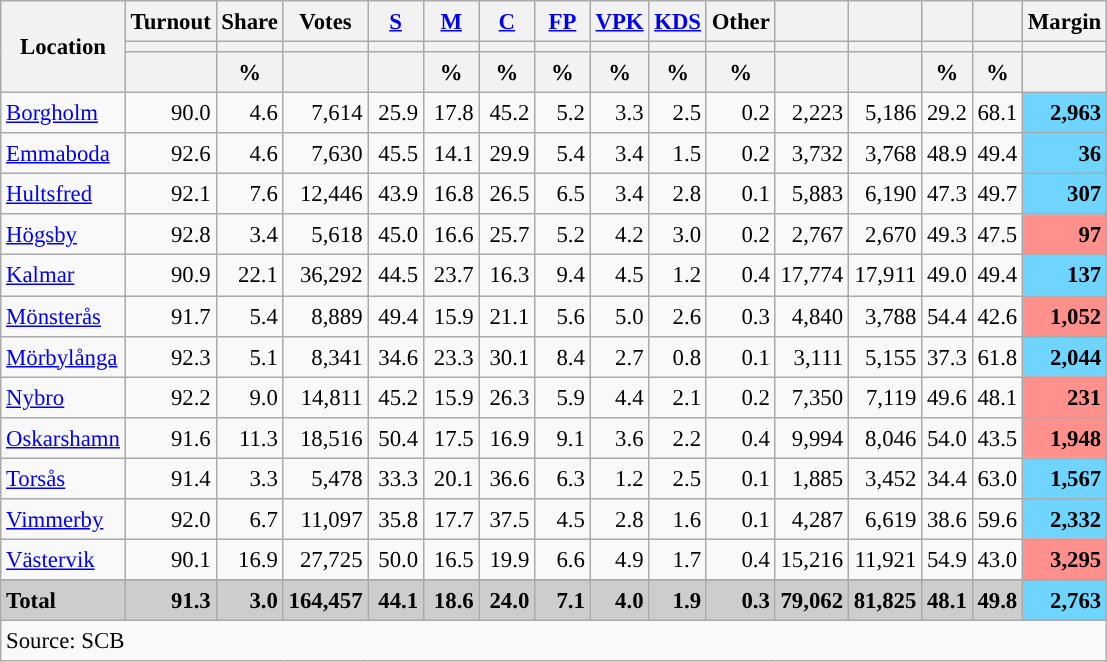<table class="wikitable sortable" style="text-align:right; font-size:95%; line-height:20px;">
<tr>
<th rowspan="3">Location</th>
<th>Turnout</th>
<th>Share</th>
<th>Votes</th>
<th width="30px" class="unsortable"><a href='#'>S</a></th>
<th width="30px" class="unsortable"><a href='#'>M</a></th>
<th width="30px" class="unsortable"><a href='#'>C</a></th>
<th width="30px" class="unsortable"><a href='#'>FP</a></th>
<th width="30px" class="unsortable"><a href='#'>VPK</a></th>
<th width="30px" class="unsortable"><a href='#'>KDS</a></th>
<th width="30px" class="unsortable">Other</th>
<th></th>
<th></th>
<th></th>
<th></th>
<th>Margin</th>
</tr>
<tr>
<th></th>
<th></th>
<th></th>
<th style="background:"></th>
<th style="background:"></th>
<th style="background:"></th>
<th style="background:"></th>
<th style="background:"></th>
<th style="background:"></th>
<th style="background:"></th>
<th style="background:"></th>
<th style="background:"></th>
<th style="background:"></th>
<th style="background:"></th>
<th></th>
</tr>
<tr>
<th></th>
<th data-sort-type="number">%</th>
<th data-sort-type="number"></th>
<th></th>
<th data-sort-type="number">%</th>
<th data-sort-type="number">%</th>
<th data-sort-type="number">%</th>
<th data-sort-type="number">%</th>
<th data-sort-type="number">%</th>
<th data-sort-type="number">%</th>
<th data-sort-type="number"></th>
<th data-sort-type="number"></th>
<th data-sort-type="number">%</th>
<th data-sort-type="number">%</th>
<th data-sort-type="number"></th>
</tr>
<tr>
<td align=left><a href='#'>Borgholm</a></td>
<td>90.0</td>
<td>4.6</td>
<td>7,614</td>
<td>25.9</td>
<td>17.8</td>
<td>45.2</td>
<td>5.2</td>
<td>3.3</td>
<td>2.5</td>
<td>0.2</td>
<td>2,223</td>
<td>5,186</td>
<td>29.2</td>
<td>68.1</td>
<td bgcolor=#6fd5fe><strong>2,963</strong></td>
</tr>
<tr>
<td align=left><a href='#'>Emmaboda</a></td>
<td>92.6</td>
<td>4.6</td>
<td>7,630</td>
<td>45.5</td>
<td>14.1</td>
<td>29.9</td>
<td>5.4</td>
<td>3.4</td>
<td>1.5</td>
<td>0.2</td>
<td>3,732</td>
<td>3,768</td>
<td>48.9</td>
<td>49.4</td>
<td bgcolor=#6fd5fe><strong>36</strong></td>
</tr>
<tr>
<td align=left><a href='#'>Hultsfred</a></td>
<td>92.1</td>
<td>7.6</td>
<td>12,446</td>
<td>43.9</td>
<td>16.8</td>
<td>26.5</td>
<td>6.5</td>
<td>3.4</td>
<td>2.8</td>
<td>0.1</td>
<td>5,883</td>
<td>6,190</td>
<td>47.3</td>
<td>49.7</td>
<td bgcolor=#6fd5fe><strong>307</strong></td>
</tr>
<tr>
<td align=left><a href='#'>Högsby</a></td>
<td>92.8</td>
<td>3.4</td>
<td>5,618</td>
<td>45.0</td>
<td>16.6</td>
<td>25.7</td>
<td>5.2</td>
<td>4.2</td>
<td>3.0</td>
<td>0.2</td>
<td>2,767</td>
<td>2,670</td>
<td>49.3</td>
<td>47.5</td>
<td bgcolor=#ff908c><strong>97</strong></td>
</tr>
<tr>
<td align=left><a href='#'>Kalmar</a></td>
<td>90.9</td>
<td>22.1</td>
<td>36,292</td>
<td>44.5</td>
<td>23.7</td>
<td>16.3</td>
<td>9.4</td>
<td>4.5</td>
<td>1.2</td>
<td>0.4</td>
<td>17,774</td>
<td>17,911</td>
<td>49.0</td>
<td>49.4</td>
<td bgcolor=#6fd5fe><strong>137</strong></td>
</tr>
<tr>
<td align=left><a href='#'>Mönsterås</a></td>
<td>91.7</td>
<td>5.4</td>
<td>8,889</td>
<td>49.4</td>
<td>15.9</td>
<td>21.1</td>
<td>5.6</td>
<td>5.0</td>
<td>2.6</td>
<td>0.3</td>
<td>4,840</td>
<td>3,788</td>
<td>54.4</td>
<td>42.6</td>
<td bgcolor=#ff908c><strong>1,052</strong></td>
</tr>
<tr>
<td align=left><a href='#'>Mörbylånga</a></td>
<td>92.3</td>
<td>5.1</td>
<td>8,341</td>
<td>34.6</td>
<td>23.3</td>
<td>30.1</td>
<td>8.4</td>
<td>2.7</td>
<td>0.8</td>
<td>0.1</td>
<td>3,111</td>
<td>5,155</td>
<td>37.3</td>
<td>61.8</td>
<td bgcolor=#6fd5fe><strong>2,044</strong></td>
</tr>
<tr>
<td align=left><a href='#'>Nybro</a></td>
<td>92.2</td>
<td>9.0</td>
<td>14,811</td>
<td>45.2</td>
<td>15.9</td>
<td>26.3</td>
<td>5.9</td>
<td>4.4</td>
<td>2.1</td>
<td>0.2</td>
<td>7,350</td>
<td>7,119</td>
<td>49.6</td>
<td>48.1</td>
<td bgcolor=#ff908c><strong>231</strong></td>
</tr>
<tr>
<td align=left><a href='#'>Oskarshamn</a></td>
<td>91.6</td>
<td>11.3</td>
<td>18,516</td>
<td>50.4</td>
<td>17.5</td>
<td>16.9</td>
<td>9.1</td>
<td>3.6</td>
<td>2.2</td>
<td>0.4</td>
<td>9,994</td>
<td>8,046</td>
<td>54.0</td>
<td>43.5</td>
<td bgcolor=#ff908c><strong>1,948</strong></td>
</tr>
<tr>
<td align=left><a href='#'>Torsås</a></td>
<td>91.4</td>
<td>3.3</td>
<td>5,478</td>
<td>33.3</td>
<td>20.1</td>
<td>36.6</td>
<td>6.3</td>
<td>1.2</td>
<td>2.5</td>
<td>0.1</td>
<td>1,885</td>
<td>3,452</td>
<td>34.4</td>
<td>63.0</td>
<td bgcolor=#6fd5fe><strong>1,567</strong></td>
</tr>
<tr>
<td align=left><a href='#'>Vimmerby</a></td>
<td>92.0</td>
<td>6.7</td>
<td>11,097</td>
<td>35.8</td>
<td>17.7</td>
<td>37.5</td>
<td>4.5</td>
<td>2.8</td>
<td>1.6</td>
<td>0.1</td>
<td>4,287</td>
<td>6,619</td>
<td>38.6</td>
<td>59.6</td>
<td bgcolor=#6fd5fe><strong>2,332</strong></td>
</tr>
<tr>
<td align=left><a href='#'>Västervik</a></td>
<td>90.1</td>
<td>16.9</td>
<td>27,725</td>
<td>50.0</td>
<td>16.5</td>
<td>19.9</td>
<td>6.6</td>
<td>4.9</td>
<td>1.7</td>
<td>0.4</td>
<td>15,216</td>
<td>11,921</td>
<td>54.9</td>
<td>43.0</td>
<td bgcolor=#ff908c><strong>3,295</strong></td>
</tr>
<tr>
</tr>
<tr style="background:#CDCDCD;">
<td align=left><strong>Total</strong></td>
<td><strong>91.3</strong></td>
<td><strong>3.0</strong></td>
<td><strong>164,457</strong></td>
<td><strong>44.1</strong></td>
<td><strong>18.6</strong></td>
<td><strong>24.0</strong></td>
<td><strong>7.1</strong></td>
<td><strong>4.0</strong></td>
<td><strong>1.9</strong></td>
<td><strong>0.3</strong></td>
<td><strong>79,062</strong></td>
<td><strong>81,825</strong></td>
<td><strong>48.1</strong></td>
<td><strong>49.8</strong></td>
<td bgcolor=#6fd5fe><strong>2,763</strong></td>
</tr>
<tr>
<td align=left colspan=16>Source: SCB </td>
</tr>
</table>
